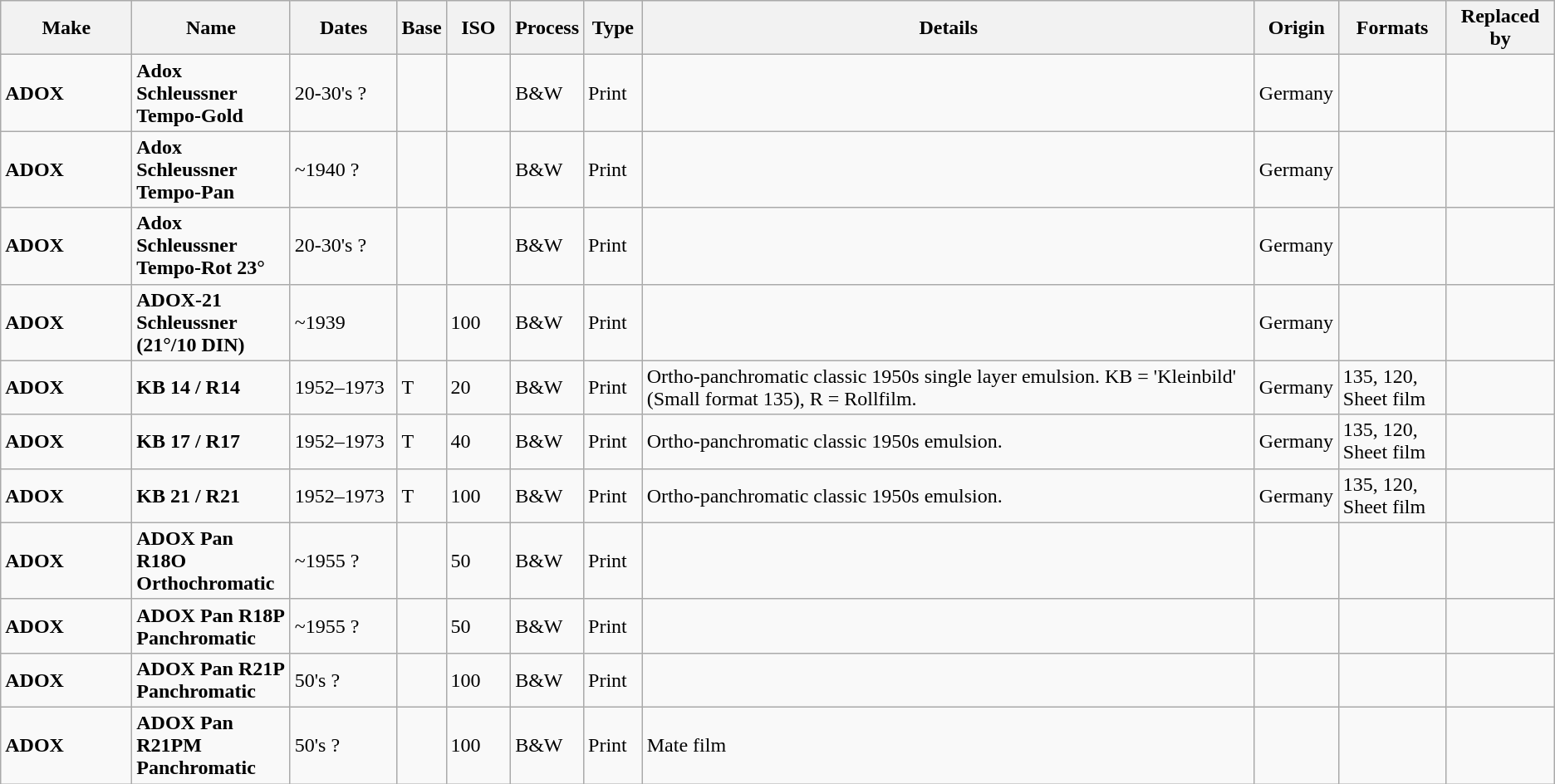<table class="wikitable">
<tr>
<th scope="col" style="width: 100px;">Make</th>
<th scope="col" style="width: 120px;">Name</th>
<th scope="col" style="width: 80px;">Dates</th>
<th scope="col" style="width: 30px;">Base</th>
<th scope="col" style="width: 45px;">ISO</th>
<th scope="col" style="width: 40px;">Process</th>
<th scope="col" style="width: 40px;">Type</th>
<th scope="col" style="width: 500px;">Details</th>
<th scope="col" style="width: 60px;">Origin</th>
<th scope="col" style="width: 80px;">Formats</th>
<th scope="col" style="width: 80px;">Replaced by</th>
</tr>
<tr>
<td><strong>ADOX</strong></td>
<td><strong>Adox Schleussner Tempo-Gold </strong></td>
<td>20-30's ?</td>
<td></td>
<td></td>
<td>B&W</td>
<td>Print</td>
<td></td>
<td>Germany</td>
<td></td>
<td></td>
</tr>
<tr>
<td><strong>ADOX</strong></td>
<td><strong>Adox Schleussner Tempo-Pan</strong></td>
<td>~1940 ?</td>
<td></td>
<td></td>
<td>B&W</td>
<td>Print</td>
<td></td>
<td>Germany</td>
<td></td>
<td></td>
</tr>
<tr>
<td><strong>ADOX</strong></td>
<td><strong>Adox Schleussner Tempo-Rot 23°</strong></td>
<td>20-30's ?</td>
<td></td>
<td></td>
<td>B&W</td>
<td>Print</td>
<td></td>
<td>Germany</td>
<td></td>
<td></td>
</tr>
<tr>
<td><strong>ADOX</strong></td>
<td><strong>ADOX-21 Schleussner (21°/10 DIN)</strong></td>
<td>~1939</td>
<td></td>
<td>100</td>
<td>B&W</td>
<td>Print</td>
<td></td>
<td>Germany</td>
<td></td>
<td></td>
</tr>
<tr>
<td><strong>ADOX</strong></td>
<td><strong>KB 14 / R14</strong></td>
<td>1952–1973</td>
<td>T</td>
<td>20</td>
<td>B&W</td>
<td>Print</td>
<td>Ortho-panchromatic classic 1950s single layer emulsion. KB = 'Kleinbild' (Small format 135), R = Rollfilm.</td>
<td>Germany</td>
<td>135, 120, Sheet film</td>
<td></td>
</tr>
<tr>
<td><strong>ADOX</strong></td>
<td><strong>KB 17 / R17</strong></td>
<td>1952–1973</td>
<td>T</td>
<td>40</td>
<td>B&W</td>
<td>Print</td>
<td>Ortho-panchromatic classic 1950s emulsion.</td>
<td>Germany</td>
<td>135, 120, Sheet film</td>
<td></td>
</tr>
<tr>
<td><strong>ADOX</strong></td>
<td><strong>KB 21 / R21</strong></td>
<td>1952–1973</td>
<td>T</td>
<td>100</td>
<td>B&W</td>
<td>Print</td>
<td>Ortho-panchromatic classic 1950s emulsion.</td>
<td>Germany</td>
<td>135, 120, Sheet film</td>
<td></td>
</tr>
<tr>
<td><strong>ADOX</strong></td>
<td><strong>ADOX Pan R18O Orthochromatic</strong></td>
<td>~1955 ?</td>
<td></td>
<td>50</td>
<td>B&W</td>
<td>Print</td>
<td></td>
<td></td>
<td></td>
<td></td>
</tr>
<tr>
<td><strong>ADOX</strong></td>
<td><strong>ADOX Pan R18P Panchromatic</strong></td>
<td>~1955 ?</td>
<td></td>
<td>50</td>
<td>B&W</td>
<td>Print</td>
<td></td>
<td></td>
<td></td>
<td></td>
</tr>
<tr>
<td><strong>ADOX</strong></td>
<td><strong>ADOX Pan R21P Panchromatic</strong></td>
<td>50's ?</td>
<td></td>
<td>100</td>
<td>B&W</td>
<td>Print</td>
<td></td>
<td></td>
<td></td>
<td></td>
</tr>
<tr>
<td><strong>ADOX</strong></td>
<td><strong>ADOX Pan R21PM Panchromatic</strong></td>
<td>50's ?</td>
<td></td>
<td>100</td>
<td>B&W</td>
<td>Print</td>
<td>Mate film</td>
<td></td>
<td></td>
<td></td>
</tr>
</table>
